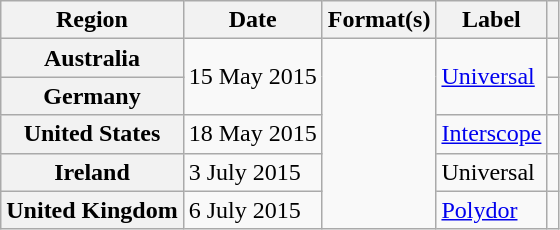<table class="wikitable plainrowheaders">
<tr>
<th scope="col">Region</th>
<th scope="col">Date</th>
<th scope="col">Format(s)</th>
<th scope="col">Label</th>
<th scope="col"></th>
</tr>
<tr>
<th scope="row">Australia</th>
<td rowspan="2">15 May 2015</td>
<td rowspan="5"></td>
<td rowspan="2"><a href='#'>Universal</a></td>
<td></td>
</tr>
<tr>
<th scope="row">Germany</th>
<td></td>
</tr>
<tr>
<th scope="row">United States</th>
<td>18 May 2015</td>
<td><a href='#'>Interscope</a></td>
<td></td>
</tr>
<tr>
<th scope="row">Ireland</th>
<td>3 July 2015</td>
<td>Universal</td>
<td></td>
</tr>
<tr>
<th scope="row">United Kingdom</th>
<td>6 July 2015</td>
<td><a href='#'>Polydor</a></td>
<td></td>
</tr>
</table>
